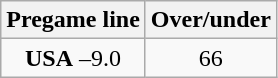<table class="wikitable">
<tr align="center">
<th style=>Pregame line</th>
<th style=>Over/under</th>
</tr>
<tr align="center">
<td><strong>USA</strong> –9.0</td>
<td>66</td>
</tr>
</table>
